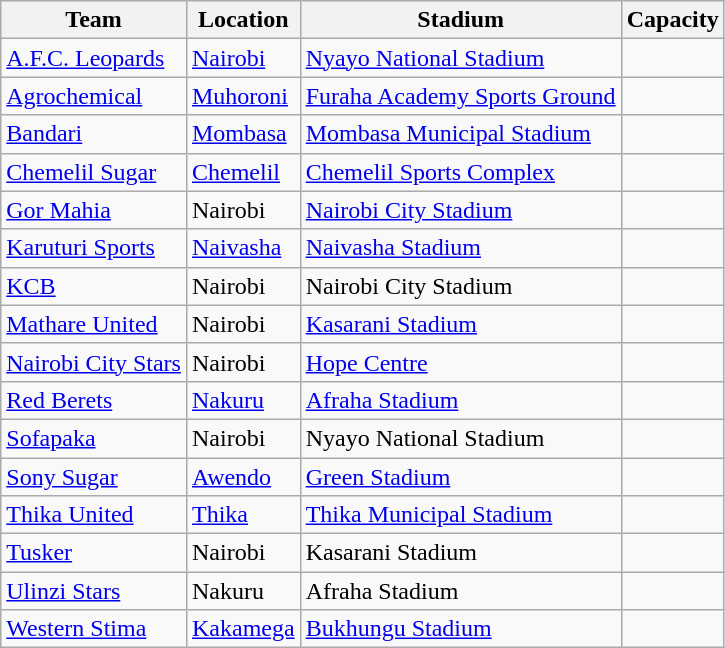<table class="wikitable sortable" style="text-align: left;">
<tr>
<th>Team</th>
<th>Location</th>
<th>Stadium</th>
<th>Capacity</th>
</tr>
<tr>
<td><a href='#'>A.F.C. Leopards</a></td>
<td><a href='#'>Nairobi</a></td>
<td><a href='#'>Nyayo National Stadium</a></td>
<td align="center"></td>
</tr>
<tr>
<td><a href='#'>Agrochemical</a></td>
<td><a href='#'>Muhoroni</a></td>
<td><a href='#'>Furaha Academy Sports Ground</a></td>
<td align="center"></td>
</tr>
<tr>
<td><a href='#'>Bandari</a></td>
<td><a href='#'>Mombasa</a></td>
<td><a href='#'>Mombasa Municipal Stadium</a></td>
<td align="center"></td>
</tr>
<tr>
<td><a href='#'>Chemelil Sugar</a></td>
<td><a href='#'>Chemelil</a></td>
<td><a href='#'>Chemelil Sports Complex</a></td>
<td align="center"></td>
</tr>
<tr>
<td><a href='#'>Gor Mahia</a></td>
<td>Nairobi</td>
<td><a href='#'>Nairobi City Stadium</a></td>
<td align="center"></td>
</tr>
<tr>
<td><a href='#'>Karuturi Sports</a></td>
<td><a href='#'>Naivasha</a></td>
<td><a href='#'>Naivasha Stadium</a></td>
<td align="center"></td>
</tr>
<tr>
<td><a href='#'>KCB</a></td>
<td>Nairobi</td>
<td>Nairobi City Stadium</td>
<td align="center"></td>
</tr>
<tr>
<td><a href='#'>Mathare United</a></td>
<td>Nairobi</td>
<td><a href='#'>Kasarani Stadium</a></td>
<td align="center"></td>
</tr>
<tr>
<td><a href='#'>Nairobi City Stars</a></td>
<td>Nairobi</td>
<td><a href='#'>Hope Centre</a></td>
<td align="center"></td>
</tr>
<tr>
<td><a href='#'>Red Berets</a></td>
<td><a href='#'>Nakuru</a></td>
<td><a href='#'>Afraha Stadium</a></td>
<td align="center"></td>
</tr>
<tr>
<td><a href='#'>Sofapaka</a></td>
<td>Nairobi</td>
<td>Nyayo National Stadium</td>
<td align="center"></td>
</tr>
<tr>
<td><a href='#'>Sony Sugar</a></td>
<td><a href='#'>Awendo</a></td>
<td><a href='#'>Green Stadium</a></td>
<td align="center"></td>
</tr>
<tr>
<td><a href='#'>Thika United</a></td>
<td><a href='#'>Thika</a></td>
<td><a href='#'>Thika Municipal Stadium</a></td>
<td align="center"></td>
</tr>
<tr>
<td><a href='#'>Tusker</a></td>
<td>Nairobi</td>
<td>Kasarani Stadium</td>
<td align="center"></td>
</tr>
<tr>
<td><a href='#'>Ulinzi Stars</a></td>
<td>Nakuru</td>
<td>Afraha Stadium</td>
<td align="center"></td>
</tr>
<tr>
<td><a href='#'>Western Stima</a></td>
<td><a href='#'>Kakamega</a></td>
<td><a href='#'>Bukhungu Stadium</a></td>
<td align="center"></td>
</tr>
</table>
